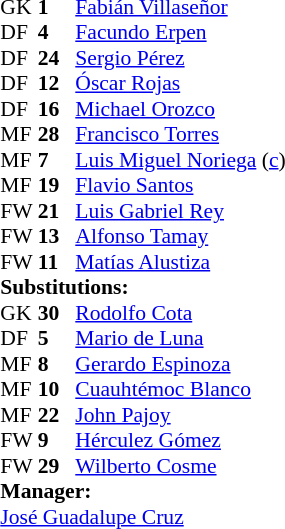<table style="font-size:90%" cellspacing=0 cellpadding=0 align=center>
<tr>
<th width=25></th>
<th width=25></th>
</tr>
<tr>
<td>GK</td>
<td><strong>1</strong></td>
<td> <a href='#'>Fabián Villaseñor</a></td>
</tr>
<tr>
<td>DF</td>
<td><strong>4</strong></td>
<td> <a href='#'>Facundo Erpen</a></td>
</tr>
<tr>
<td>DF</td>
<td><strong>24</strong></td>
<td> <a href='#'>Sergio Pérez</a></td>
<td></td>
<td></td>
</tr>
<tr>
<td>DF</td>
<td><strong>12</strong></td>
<td> <a href='#'>Óscar Rojas</a></td>
</tr>
<tr>
<td>DF</td>
<td><strong>16</strong></td>
<td> <a href='#'>Michael Orozco</a></td>
<td></td>
</tr>
<tr>
<td>MF</td>
<td><strong>28</strong></td>
<td> <a href='#'>Francisco Torres</a></td>
<td></td>
</tr>
<tr>
<td>MF</td>
<td><strong>7</strong></td>
<td> <a href='#'>Luis Miguel Noriega</a> (<a href='#'>c</a>)</td>
</tr>
<tr>
<td>MF</td>
<td><strong>19</strong></td>
<td> <a href='#'>Flavio Santos</a></td>
<td></td>
<td></td>
</tr>
<tr>
<td>FW</td>
<td><strong>21</strong></td>
<td> <a href='#'>Luis Gabriel Rey</a></td>
</tr>
<tr>
<td>FW</td>
<td><strong>13</strong></td>
<td> <a href='#'>Alfonso Tamay</a></td>
</tr>
<tr>
<td>FW</td>
<td><strong>11</strong></td>
<td> <a href='#'>Matías Alustiza</a></td>
<td></td>
<td></td>
</tr>
<tr>
<td colspan=3><strong>Substitutions:</strong></td>
</tr>
<tr>
<td>GK</td>
<td><strong>30</strong></td>
<td> <a href='#'>Rodolfo Cota</a></td>
</tr>
<tr>
<td>DF</td>
<td><strong>5</strong></td>
<td> <a href='#'>Mario de Luna</a></td>
<td></td>
<td></td>
</tr>
<tr>
<td>MF</td>
<td><strong>8</strong></td>
<td> <a href='#'>Gerardo Espinoza</a></td>
</tr>
<tr>
<td>MF</td>
<td><strong>10</strong></td>
<td> <a href='#'>Cuauhtémoc Blanco</a></td>
<td></td>
<td></td>
</tr>
<tr>
<td>MF</td>
<td><strong>22</strong></td>
<td> <a href='#'>John Pajoy</a></td>
<td></td>
<td></td>
</tr>
<tr>
<td>FW</td>
<td><strong>9</strong></td>
<td> <a href='#'>Hérculez Gómez</a></td>
</tr>
<tr>
<td>FW</td>
<td><strong>29</strong></td>
<td> <a href='#'>Wilberto Cosme</a></td>
</tr>
<tr>
<td colspan=3><strong>Manager:</strong></td>
</tr>
<tr>
<td colspan=4> <a href='#'>José Guadalupe Cruz</a></td>
</tr>
</table>
